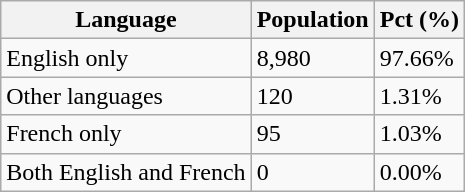<table class="wikitable">
<tr>
<th>Language</th>
<th>Population</th>
<th>Pct (%)</th>
</tr>
<tr>
<td>English only</td>
<td>8,980</td>
<td>97.66%</td>
</tr>
<tr>
<td>Other languages</td>
<td>120</td>
<td>1.31%</td>
</tr>
<tr>
<td>French only</td>
<td>95</td>
<td>1.03%</td>
</tr>
<tr>
<td>Both English and French</td>
<td>0</td>
<td>0.00%</td>
</tr>
</table>
